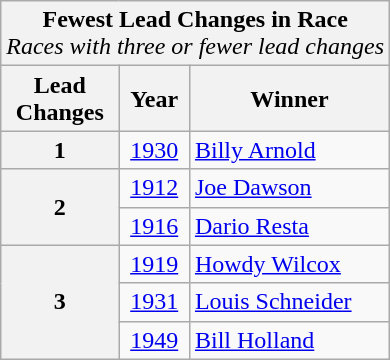<table class="wikitable">
<tr>
<td style="background:#F2F2F2;" align="center" colspan="3"><strong>Fewest Lead Changes in Race</strong><br><em>Races with three or fewer lead changes</em></td>
</tr>
<tr>
<td style="background:#F2F2F2;" align="center"><strong>Lead<br>Changes</strong></td>
<td style="background:#F2F2F2;" align="center"><strong>Year</strong></td>
<td style="background:#F2F2F2;" align="center"><strong>Winner</strong></td>
</tr>
<tr>
<td style="background:#F2F2F2;" align="center"><strong>1</strong></td>
<td align="center"><a href='#'>1930</a></td>
<td> <a href='#'>Billy Arnold</a></td>
</tr>
<tr>
<td style="background:#F2F2F2;" align="center" rowspan="2"><strong>2</strong></td>
<td align="center"><a href='#'>1912</a></td>
<td> <a href='#'>Joe Dawson</a></td>
</tr>
<tr>
<td align="center"><a href='#'>1916</a></td>
<td> <a href='#'>Dario Resta</a></td>
</tr>
<tr>
<td style="background:#F2F2F2;" align="center" rowspan="3"><strong>3</strong></td>
<td align="center"><a href='#'>1919</a></td>
<td> <a href='#'>Howdy Wilcox</a></td>
</tr>
<tr>
<td align="center"><a href='#'>1931</a></td>
<td> <a href='#'>Louis Schneider</a></td>
</tr>
<tr>
<td align="center"><a href='#'>1949</a></td>
<td> <a href='#'>Bill Holland</a></td>
</tr>
</table>
